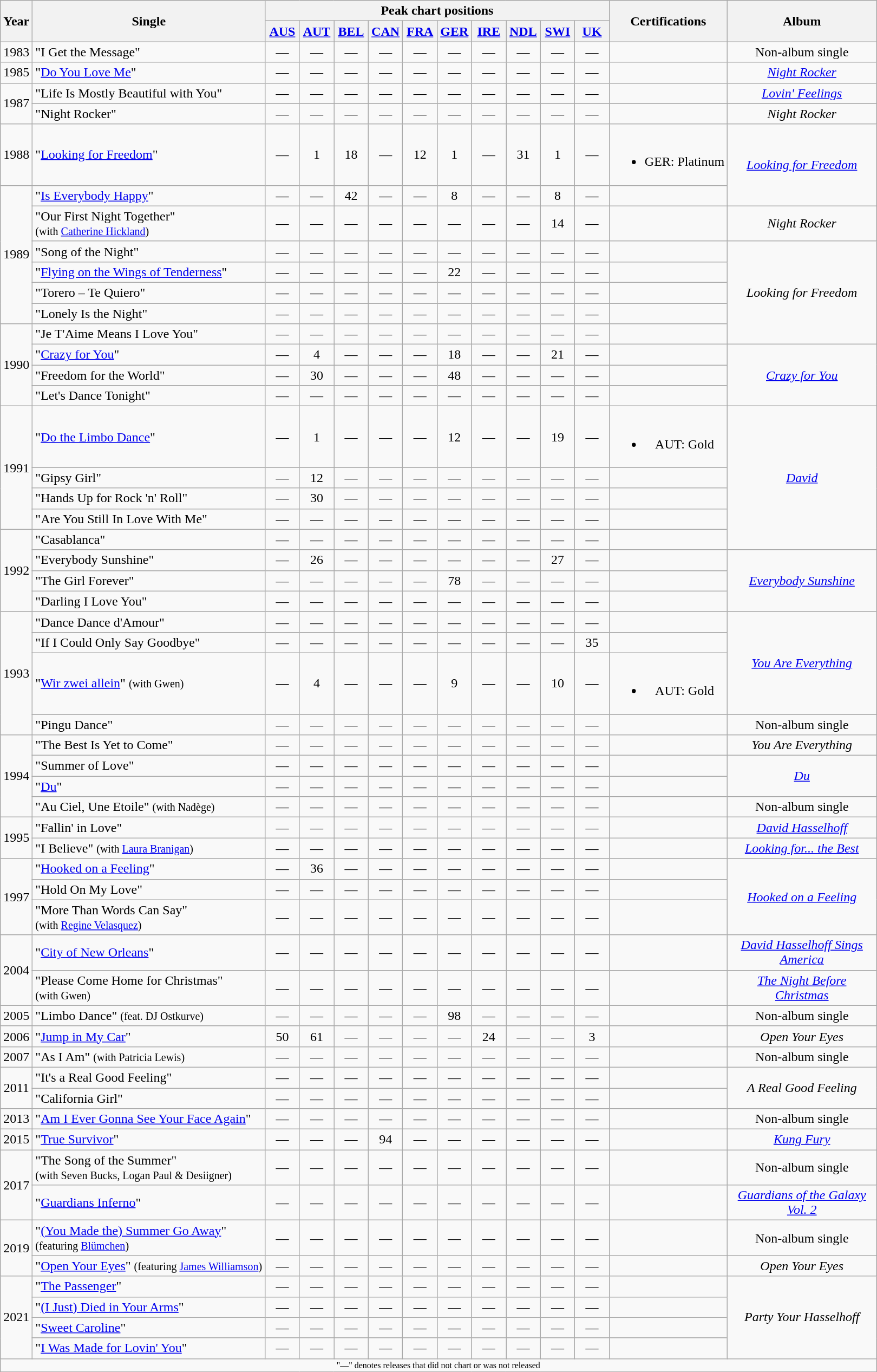<table class="wikitable" style="text-align:center;">
<tr>
<th rowspan="2">Year</th>
<th rowspan="2">Single</th>
<th colspan="10">Peak chart positions</th>
<th rowspan="2">Certifications</th>
<th scope="col" rowspan="2" style="width:11em;">Album</th>
</tr>
<tr>
<th style="width:35px;"><a href='#'>AUS</a><br></th>
<th style="width:35px;"><a href='#'>AUT</a><br></th>
<th style="width:35px;"><a href='#'>BEL</a><br></th>
<th style="width:35px;"><a href='#'>CAN</a><br></th>
<th style="width:35px;"><a href='#'>FRA</a><br></th>
<th style="width:35px;"><a href='#'>GER</a><br></th>
<th style="width:35px;"><a href='#'>IRE</a><br></th>
<th style="width:35px;"><a href='#'>NDL</a><br></th>
<th style="width:35px;"><a href='#'>SWI</a><br></th>
<th style="width:35px;"><a href='#'>UK</a><br></th>
</tr>
<tr>
<td>1983</td>
<td style="text-align:left;">"I Get the Message"</td>
<td>—</td>
<td>—</td>
<td>—</td>
<td>—</td>
<td>—</td>
<td>—</td>
<td>—</td>
<td>—</td>
<td>—</td>
<td>—</td>
<td></td>
<td>Non-album single</td>
</tr>
<tr>
<td>1985</td>
<td style="text-align:left;">"<a href='#'>Do You Love Me</a>"</td>
<td>—</td>
<td>—</td>
<td>—</td>
<td>—</td>
<td>—</td>
<td>—</td>
<td>—</td>
<td>—</td>
<td>—</td>
<td>—</td>
<td></td>
<td><em><a href='#'>Night Rocker</a></em></td>
</tr>
<tr>
<td rowspan="2">1987</td>
<td style="text-align:left;">"Life Is Mostly Beautiful with You"</td>
<td>—</td>
<td>—</td>
<td>—</td>
<td>—</td>
<td>—</td>
<td>—</td>
<td>—</td>
<td>—</td>
<td>—</td>
<td>—</td>
<td></td>
<td><em><a href='#'>Lovin' Feelings</a></em></td>
</tr>
<tr>
<td style="text-align:left;">"Night Rocker"</td>
<td>—</td>
<td>—</td>
<td>—</td>
<td>—</td>
<td>—</td>
<td>—</td>
<td>—</td>
<td>—</td>
<td>—</td>
<td>—</td>
<td></td>
<td><em>Night Rocker</em></td>
</tr>
<tr>
<td>1988</td>
<td style="text-align:left;">"<a href='#'>Looking for Freedom</a>"</td>
<td>—</td>
<td>1</td>
<td>18</td>
<td>—</td>
<td>12</td>
<td>1</td>
<td>—</td>
<td>31</td>
<td>1</td>
<td>—</td>
<td><br><ul><li>GER: Platinum</li></ul></td>
<td rowspan="2"><em><a href='#'>Looking for Freedom</a></em></td>
</tr>
<tr>
<td rowspan="6">1989</td>
<td style="text-align:left;">"<a href='#'>Is Everybody Happy</a>"</td>
<td>—</td>
<td>—</td>
<td>42</td>
<td>—</td>
<td>—</td>
<td>8</td>
<td>—</td>
<td>—</td>
<td>8</td>
<td>—</td>
<td></td>
</tr>
<tr>
<td style="text-align:left;">"Our First Night Together"<br><small>(with <a href='#'>Catherine Hickland</a>)</small></td>
<td>—</td>
<td>—</td>
<td>—</td>
<td>—</td>
<td>—</td>
<td>—</td>
<td>—</td>
<td>—</td>
<td>14</td>
<td>—</td>
<td></td>
<td><em>Night Rocker</em></td>
</tr>
<tr>
<td style="text-align:left;">"Song of the Night"</td>
<td>—</td>
<td>—</td>
<td>—</td>
<td>—</td>
<td>—</td>
<td>—</td>
<td>—</td>
<td>—</td>
<td>—</td>
<td>—</td>
<td></td>
<td rowspan="5"><em>Looking for Freedom</em></td>
</tr>
<tr>
<td style="text-align:left;">"<a href='#'>Flying on the Wings of Tenderness</a>"</td>
<td>—</td>
<td>—</td>
<td>—</td>
<td>—</td>
<td>—</td>
<td>22</td>
<td>—</td>
<td>—</td>
<td>—</td>
<td>—</td>
<td></td>
</tr>
<tr>
<td style="text-align:left;">"Torero – Te Quiero"</td>
<td>—</td>
<td>—</td>
<td>—</td>
<td>—</td>
<td>—</td>
<td>—</td>
<td>—</td>
<td>—</td>
<td>—</td>
<td>—</td>
<td></td>
</tr>
<tr>
<td style="text-align:left;">"Lonely Is the Night"</td>
<td>—</td>
<td>—</td>
<td>—</td>
<td>—</td>
<td>—</td>
<td>—</td>
<td>—</td>
<td>—</td>
<td>—</td>
<td>—</td>
<td></td>
</tr>
<tr>
<td rowspan="4">1990</td>
<td style="text-align:left;">"Je T'Aime Means I Love You"</td>
<td>—</td>
<td>—</td>
<td>—</td>
<td>—</td>
<td>—</td>
<td>—</td>
<td>—</td>
<td>—</td>
<td>—</td>
<td>—</td>
<td></td>
</tr>
<tr>
<td style="text-align:left;">"<a href='#'>Crazy for You</a>"</td>
<td>—</td>
<td>4</td>
<td>—</td>
<td>—</td>
<td>—</td>
<td>18</td>
<td>—</td>
<td>—</td>
<td>21</td>
<td>—</td>
<td></td>
<td rowspan="3"><em><a href='#'>Crazy for You</a></em></td>
</tr>
<tr>
<td style="text-align:left;">"Freedom for the World"</td>
<td>—</td>
<td>30</td>
<td>—</td>
<td>—</td>
<td>—</td>
<td>48</td>
<td>—</td>
<td>—</td>
<td>—</td>
<td>—</td>
<td></td>
</tr>
<tr>
<td style="text-align:left;">"Let's Dance Tonight"</td>
<td>—</td>
<td>—</td>
<td>—</td>
<td>—</td>
<td>—</td>
<td>—</td>
<td>—</td>
<td>—</td>
<td>—</td>
<td>—</td>
<td></td>
</tr>
<tr>
<td rowspan="4">1991</td>
<td style="text-align:left;">"<a href='#'>Do the Limbo Dance</a>"</td>
<td>—</td>
<td>1</td>
<td>—</td>
<td>—</td>
<td>—</td>
<td>12</td>
<td>—</td>
<td>—</td>
<td>19</td>
<td>—</td>
<td><br><ul><li>AUT: Gold</li></ul></td>
<td rowspan="5"><em><a href='#'>David</a></em></td>
</tr>
<tr>
<td style="text-align:left;">"Gipsy Girl"</td>
<td>—</td>
<td>12</td>
<td>—</td>
<td>—</td>
<td>—</td>
<td>—</td>
<td>—</td>
<td>—</td>
<td>—</td>
<td>—</td>
<td></td>
</tr>
<tr>
<td style="text-align:left;">"Hands Up for Rock 'n' Roll"</td>
<td>—</td>
<td>30</td>
<td>—</td>
<td>—</td>
<td>—</td>
<td>—</td>
<td>—</td>
<td>—</td>
<td>—</td>
<td>—</td>
<td></td>
</tr>
<tr>
<td style="text-align:left;">"Are You Still In Love With Me"</td>
<td>—</td>
<td>—</td>
<td>—</td>
<td>—</td>
<td>—</td>
<td>—</td>
<td>—</td>
<td>—</td>
<td>—</td>
<td>—</td>
<td></td>
</tr>
<tr>
<td rowspan="4">1992</td>
<td style="text-align:left;">"Casablanca"</td>
<td>—</td>
<td>—</td>
<td>—</td>
<td>—</td>
<td>—</td>
<td>—</td>
<td>—</td>
<td>—</td>
<td>—</td>
<td>—</td>
<td></td>
</tr>
<tr>
<td style="text-align:left;">"Everybody Sunshine"</td>
<td>—</td>
<td>26</td>
<td>—</td>
<td>—</td>
<td>—</td>
<td>—</td>
<td>—</td>
<td>—</td>
<td>27</td>
<td>—</td>
<td></td>
<td rowspan="3"><em><a href='#'>Everybody Sunshine</a></em></td>
</tr>
<tr>
<td style="text-align:left;">"The Girl Forever"</td>
<td>—</td>
<td>—</td>
<td>—</td>
<td>—</td>
<td>—</td>
<td>78</td>
<td>—</td>
<td>—</td>
<td>—</td>
<td>—</td>
<td></td>
</tr>
<tr>
<td style="text-align:left;">"Darling I Love You"</td>
<td>—</td>
<td>—</td>
<td>—</td>
<td>—</td>
<td>—</td>
<td>—</td>
<td>—</td>
<td>—</td>
<td>—</td>
<td>—</td>
<td></td>
</tr>
<tr>
<td rowspan="4">1993</td>
<td style="text-align:left;">"Dance Dance d'Amour"</td>
<td>—</td>
<td>—</td>
<td>—</td>
<td>—</td>
<td>—</td>
<td>—</td>
<td>—</td>
<td>—</td>
<td>—</td>
<td>—</td>
<td></td>
<td rowspan="3"><em><a href='#'>You Are Everything</a></em></td>
</tr>
<tr>
<td style="text-align:left;">"If I Could Only Say Goodbye"</td>
<td>—</td>
<td>—</td>
<td>—</td>
<td>—</td>
<td>—</td>
<td>—</td>
<td>—</td>
<td>—</td>
<td>—</td>
<td>35</td>
<td></td>
</tr>
<tr>
<td style="text-align:left;">"<a href='#'>Wir zwei allein</a>" <small>(with Gwen)</small></td>
<td>—</td>
<td>4</td>
<td>—</td>
<td>—</td>
<td>—</td>
<td>9</td>
<td>—</td>
<td>—</td>
<td>10</td>
<td>—</td>
<td><br><ul><li>AUT: Gold</li></ul></td>
</tr>
<tr>
<td style="text-align:left;">"Pingu Dance"</td>
<td>—</td>
<td>—</td>
<td>—</td>
<td>—</td>
<td>—</td>
<td>—</td>
<td>—</td>
<td>—</td>
<td>—</td>
<td>—</td>
<td></td>
<td>Non-album single</td>
</tr>
<tr>
<td rowspan="4">1994</td>
<td style="text-align:left;">"The Best Is Yet to Come"</td>
<td>—</td>
<td>—</td>
<td>—</td>
<td>—</td>
<td>—</td>
<td>—</td>
<td>—</td>
<td>—</td>
<td>—</td>
<td>—</td>
<td></td>
<td><em>You Are Everything</em></td>
</tr>
<tr>
<td style="text-align:left;">"Summer of Love"</td>
<td>—</td>
<td>—</td>
<td>—</td>
<td>—</td>
<td>—</td>
<td>—</td>
<td>—</td>
<td>—</td>
<td>—</td>
<td>—</td>
<td></td>
<td rowspan="2"><em><a href='#'>Du</a></em></td>
</tr>
<tr>
<td style="text-align:left;">"<a href='#'>Du</a>"</td>
<td>—</td>
<td>—</td>
<td>—</td>
<td>—</td>
<td>—</td>
<td>—</td>
<td>—</td>
<td>—</td>
<td>—</td>
<td>—</td>
<td></td>
</tr>
<tr>
<td style="text-align:left;">"Au Ciel, Une Etoile" <small>(with Nadège)</small></td>
<td>—</td>
<td>—</td>
<td>—</td>
<td>—</td>
<td>—</td>
<td>—</td>
<td>—</td>
<td>—</td>
<td>—</td>
<td>—</td>
<td></td>
<td>Non-album single</td>
</tr>
<tr>
<td rowspan="2">1995</td>
<td style="text-align:left;">"Fallin' in Love"</td>
<td>—</td>
<td>—</td>
<td>—</td>
<td>—</td>
<td>—</td>
<td>—</td>
<td>—</td>
<td>—</td>
<td>—</td>
<td>—</td>
<td></td>
<td><em><a href='#'>David Hasselhoff</a></em></td>
</tr>
<tr>
<td style="text-align:left;">"I Believe" <small>(with <a href='#'>Laura Branigan</a>)</small></td>
<td>—</td>
<td>—</td>
<td>—</td>
<td>—</td>
<td>—</td>
<td>—</td>
<td>—</td>
<td>—</td>
<td>—</td>
<td>—</td>
<td></td>
<td><em><a href='#'>Looking for... the Best</a></em></td>
</tr>
<tr>
<td rowspan="3">1997</td>
<td style="text-align:left;">"<a href='#'>Hooked on a Feeling</a>"</td>
<td>—</td>
<td>36</td>
<td>—</td>
<td>—</td>
<td>—</td>
<td>—</td>
<td>—</td>
<td>—</td>
<td>—</td>
<td>—</td>
<td></td>
<td rowspan="3"><em><a href='#'>Hooked on a Feeling</a></em></td>
</tr>
<tr>
<td style="text-align:left;">"Hold On My Love"</td>
<td>—</td>
<td>—</td>
<td>—</td>
<td>—</td>
<td>—</td>
<td>—</td>
<td>—</td>
<td>—</td>
<td>—</td>
<td>—</td>
<td></td>
</tr>
<tr>
<td style="text-align:left;">"More Than Words Can Say"<br><small>(with <a href='#'>Regine Velasquez</a>)</small></td>
<td>—</td>
<td>—</td>
<td>—</td>
<td>—</td>
<td>—</td>
<td>—</td>
<td>—</td>
<td>—</td>
<td>—</td>
<td>—</td>
<td></td>
</tr>
<tr>
<td rowspan="2">2004</td>
<td style="text-align:left;">"<a href='#'>City of New Orleans</a>"</td>
<td>—</td>
<td>—</td>
<td>—</td>
<td>—</td>
<td>—</td>
<td>—</td>
<td>—</td>
<td>—</td>
<td>—</td>
<td>—</td>
<td></td>
<td><em><a href='#'>David Hasselhoff Sings America</a></em></td>
</tr>
<tr>
<td style="text-align:left;">"Please Come Home for Christmas"<br><small>(with Gwen)</small></td>
<td>—</td>
<td>—</td>
<td>—</td>
<td>—</td>
<td>—</td>
<td>—</td>
<td>—</td>
<td>—</td>
<td>—</td>
<td>—</td>
<td></td>
<td><em><a href='#'>The Night Before Christmas</a></em></td>
</tr>
<tr>
<td>2005</td>
<td style="text-align:left;">"Limbo Dance" <small>(feat. DJ Ostkurve)</small></td>
<td>—</td>
<td>—</td>
<td>—</td>
<td>—</td>
<td>—</td>
<td>98</td>
<td>—</td>
<td>—</td>
<td>—</td>
<td>—</td>
<td></td>
<td>Non-album single</td>
</tr>
<tr>
<td>2006</td>
<td style="text-align:left;">"<a href='#'>Jump in My Car</a>"</td>
<td>50</td>
<td>61</td>
<td>—</td>
<td>—</td>
<td>—</td>
<td>—</td>
<td>24</td>
<td>—</td>
<td>—</td>
<td>3</td>
<td></td>
<td><em>Open Your Eyes</em></td>
</tr>
<tr>
<td>2007</td>
<td style="text-align:left;">"As I Am" <small>(with Patricia Lewis)</small></td>
<td>—</td>
<td>—</td>
<td>—</td>
<td>—</td>
<td>—</td>
<td>—</td>
<td>—</td>
<td>—</td>
<td>—</td>
<td>—</td>
<td></td>
<td>Non-album single</td>
</tr>
<tr>
<td rowspan="2">2011</td>
<td style="text-align:left;">"It's a Real Good Feeling"</td>
<td>—</td>
<td>—</td>
<td>—</td>
<td>—</td>
<td>—</td>
<td>—</td>
<td>—</td>
<td>—</td>
<td>—</td>
<td>—</td>
<td></td>
<td rowspan="2"><em>A Real Good Feeling</em></td>
</tr>
<tr>
<td style="text-align:left;">"California Girl"</td>
<td>—</td>
<td>—</td>
<td>—</td>
<td>—</td>
<td>—</td>
<td>—</td>
<td>—</td>
<td>—</td>
<td>—</td>
<td>—</td>
<td></td>
</tr>
<tr>
<td>2013</td>
<td style="text-align:left;">"<a href='#'>Am I Ever Gonna See Your Face Again</a>"</td>
<td>—</td>
<td>—</td>
<td>—</td>
<td>—</td>
<td>—</td>
<td>—</td>
<td>—</td>
<td>—</td>
<td>—</td>
<td>—</td>
<td></td>
<td>Non-album single</td>
</tr>
<tr>
<td>2015</td>
<td style="text-align:left;">"<a href='#'>True Survivor</a>"</td>
<td>—</td>
<td>—</td>
<td>—</td>
<td>94</td>
<td>—</td>
<td>—</td>
<td>—</td>
<td>—</td>
<td>—</td>
<td>—</td>
<td></td>
<td><em><a href='#'>Kung Fury</a></em></td>
</tr>
<tr>
<td rowspan="2">2017</td>
<td style="text-align:left;">"The Song of the Summer"<br><small>(with Seven Bucks, Logan Paul & Desiigner)</small></td>
<td>—</td>
<td>—</td>
<td>—</td>
<td>—</td>
<td>—</td>
<td>—</td>
<td>—</td>
<td>—</td>
<td>—</td>
<td>—</td>
<td></td>
<td>Non-album single</td>
</tr>
<tr>
<td style="text-align:left;">"<a href='#'>Guardians Inferno</a>"</td>
<td>—</td>
<td>—</td>
<td>—</td>
<td>—</td>
<td>—</td>
<td>—</td>
<td>—</td>
<td>—</td>
<td>—</td>
<td>—</td>
<td></td>
<td><em><a href='#'>Guardians of the Galaxy Vol. 2</a></em></td>
</tr>
<tr>
<td rowspan="2">2019</td>
<td style="text-align:left;">"<a href='#'>(You Made the) Summer Go Away</a>"<br><small>(featuring <a href='#'>Blümchen</a>)</small></td>
<td>—</td>
<td>—</td>
<td>—</td>
<td>—</td>
<td>—</td>
<td>—</td>
<td>—</td>
<td>—</td>
<td>—</td>
<td>—</td>
<td></td>
<td>Non-album single</td>
</tr>
<tr>
<td style="text-align:left;">"<a href='#'>Open Your Eyes</a>" <small>(featuring <a href='#'>James Williamson</a>)</small></td>
<td>—</td>
<td>—</td>
<td>—</td>
<td>—</td>
<td>—</td>
<td>—</td>
<td>—</td>
<td>—</td>
<td>—</td>
<td>—</td>
<td></td>
<td><em>Open Your Eyes</em></td>
</tr>
<tr>
<td rowspan="4">2021</td>
<td style="text-align:left;">"<a href='#'>The Passenger</a>"</td>
<td>—</td>
<td>—</td>
<td>—</td>
<td>—</td>
<td>—</td>
<td>—</td>
<td>—</td>
<td>—</td>
<td>—</td>
<td>—</td>
<td></td>
<td rowspan="4"><em>Party Your Hasselhoff</em></td>
</tr>
<tr>
<td style="text-align:left;">"<a href='#'>(I Just) Died in Your Arms</a>"</td>
<td>—</td>
<td>—</td>
<td>—</td>
<td>—</td>
<td>—</td>
<td>—</td>
<td>—</td>
<td>—</td>
<td>—</td>
<td>—</td>
<td></td>
</tr>
<tr>
<td style="text-align:left;">"<a href='#'>Sweet Caroline</a>"</td>
<td>—</td>
<td>—</td>
<td>—</td>
<td>—</td>
<td>—</td>
<td>—</td>
<td>—</td>
<td>—</td>
<td>—</td>
<td>—</td>
<td></td>
</tr>
<tr>
<td style="text-align:left;">"<a href='#'>I Was Made for Lovin' You</a>"</td>
<td>—</td>
<td>—</td>
<td>—</td>
<td>—</td>
<td>—</td>
<td>—</td>
<td>—</td>
<td>—</td>
<td>—</td>
<td>—</td>
<td></td>
</tr>
<tr>
<td colspan="14" style="font-size:8pt">"—" denotes releases that did not chart or was not released</td>
</tr>
</table>
